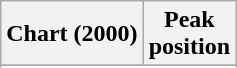<table class="wikitable sortable plainrowheaders" style="text-align:center">
<tr>
<th scope="col">Chart (2000)</th>
<th scope="col">Peak<br> position</th>
</tr>
<tr>
</tr>
<tr>
</tr>
<tr>
</tr>
<tr>
</tr>
</table>
